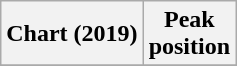<table class="wikitable plainrowheaders" style="text-align:center">
<tr>
<th scope="col">Chart (2019)</th>
<th scope="col">Peak<br> position</th>
</tr>
<tr>
</tr>
</table>
